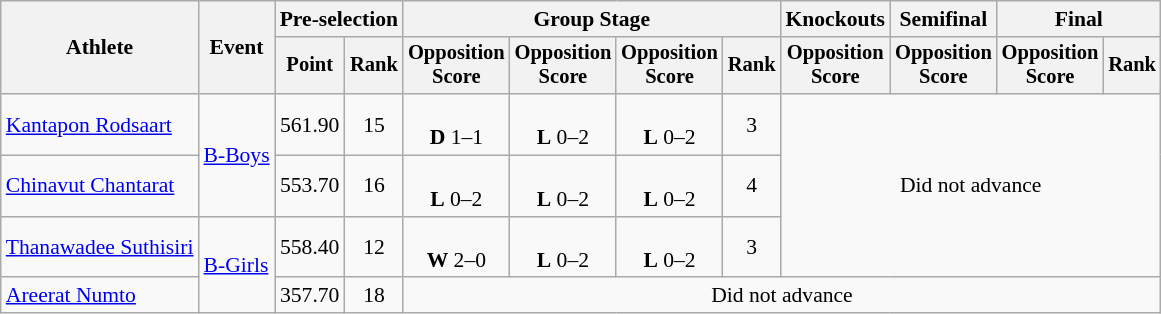<table class=wikitable style=font-size:90%;text-align:center>
<tr>
<th rowspan=2>Athlete</th>
<th rowspan=2>Event</th>
<th colspan=2>Pre-selection</th>
<th colspan=4>Group Stage</th>
<th>Knockouts</th>
<th>Semifinal</th>
<th colspan=2>Final</th>
</tr>
<tr style="font-size:95%">
<th>Point</th>
<th>Rank</th>
<th>Opposition<br>Score</th>
<th>Opposition<br>Score</th>
<th>Opposition<br>Score</th>
<th>Rank</th>
<th>Opposition<br>Score</th>
<th>Opposition<br>Score</th>
<th>Opposition<br>Score</th>
<th>Rank</th>
</tr>
<tr>
<td align=left><a href='#'>Kantapon Rodsaart</a></td>
<td align=left rowspan=2><a href='#'>B-Boys</a></td>
<td>561.90</td>
<td>15 <strong></strong></td>
<td> <br><strong>D</strong> 1–1</td>
<td> <br><strong>L</strong> 0–2</td>
<td> <br><strong>L</strong> 0–2</td>
<td>3</td>
<td rowspan=3 colspan=4>Did not advance</td>
</tr>
<tr>
<td align=left><a href='#'>Chinavut Chantarat</a></td>
<td>553.70</td>
<td>16 <strong></strong></td>
<td> <br><strong>L</strong> 0–2</td>
<td> <br><strong>L</strong> 0–2</td>
<td> <br><strong>L</strong> 0–2</td>
<td>4</td>
</tr>
<tr>
<td align=left><a href='#'>Thanawadee Suthisiri</a></td>
<td align=left rowspan=2><a href='#'>B-Girls</a></td>
<td>558.40</td>
<td>12 <strong></strong></td>
<td> <br><strong>W</strong> 2–0</td>
<td> <br><strong>L</strong> 0–2</td>
<td> <br><strong>L</strong> 0–2</td>
<td>3</td>
</tr>
<tr>
<td align=left><a href='#'>Areerat Numto</a></td>
<td>357.70</td>
<td>18</td>
<td colspan=8>Did not advance</td>
</tr>
</table>
